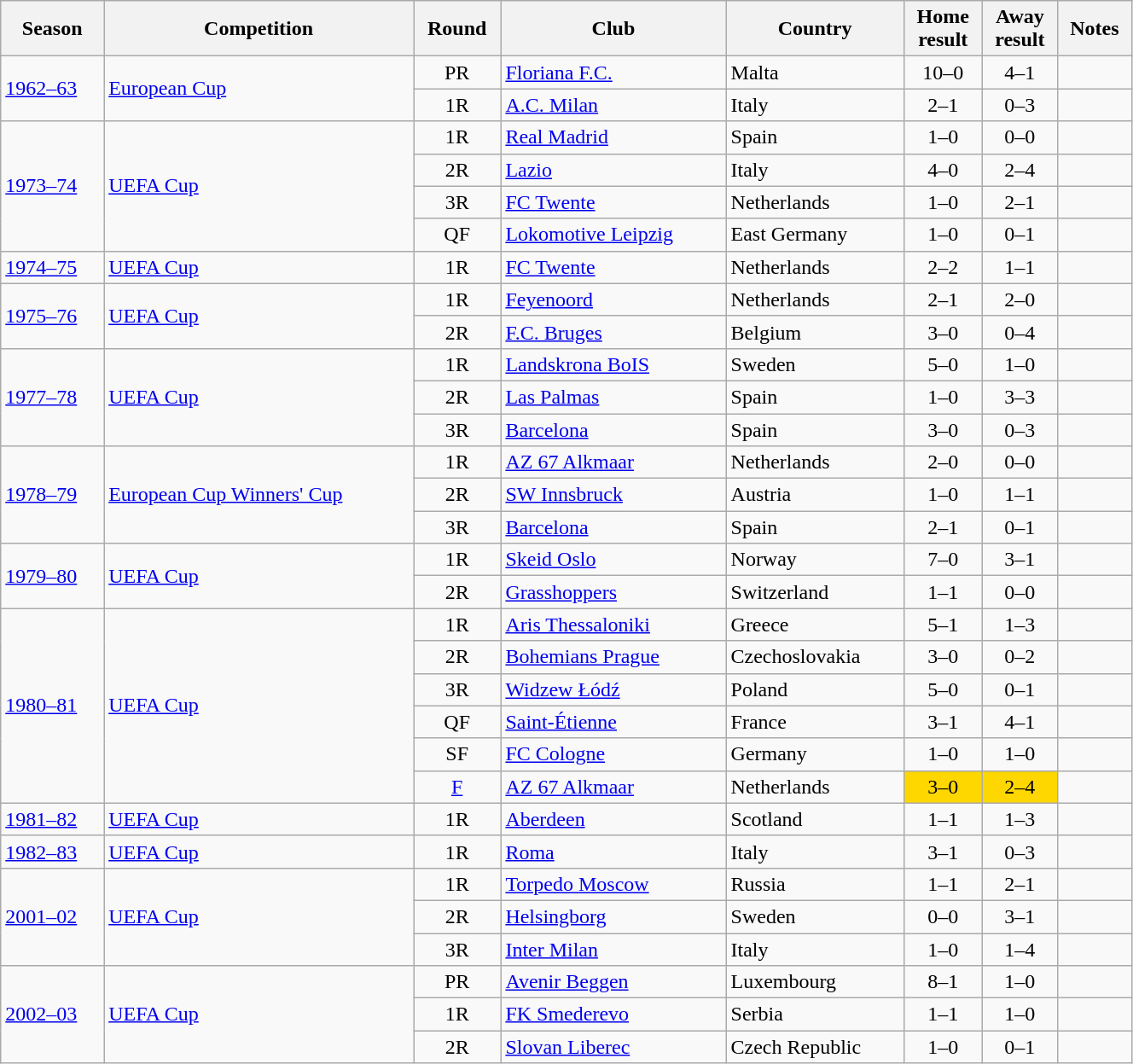<table class="wikitable" width=70%>
<tr>
<th scope=col>Season</th>
<th scope=col>Competition</th>
<th scope=col>Round</th>
<th scope=col>Club</th>
<th scope=col>Country</th>
<th scope=col>Home<br>result</th>
<th scope=col>Away<br>result</th>
<th scope=col>Notes</th>
</tr>
<tr>
<td rowspan="2"><a href='#'>1962–63</a></td>
<td rowspan="2"><a href='#'>European Cup</a></td>
<td align=center>PR</td>
<td><a href='#'>Floriana F.C.</a></td>
<td>Malta</td>
<td align=center>10–0</td>
<td align=center>4–1</td>
<td align=center></td>
</tr>
<tr>
<td align=center>1R</td>
<td><a href='#'>A.C. Milan</a></td>
<td>Italy</td>
<td align=center>2–1</td>
<td align=center>0–3</td>
<td></td>
</tr>
<tr>
<td rowspan="4"><a href='#'>1973–74</a></td>
<td rowspan="4"><a href='#'>UEFA Cup</a></td>
<td align=center>1R</td>
<td><a href='#'>Real Madrid</a></td>
<td>Spain</td>
<td align=center>1–0</td>
<td align=center>0–0</td>
<td align=center></td>
</tr>
<tr>
<td align=center>2R</td>
<td><a href='#'>Lazio</a></td>
<td>Italy</td>
<td align=center>4–0</td>
<td align=center>2–4</td>
<td></td>
</tr>
<tr>
<td align=center>3R</td>
<td><a href='#'>FC Twente</a></td>
<td>Netherlands</td>
<td align=center>1–0</td>
<td align=center>2–1</td>
<td></td>
</tr>
<tr>
<td align=center>QF</td>
<td><a href='#'>Lokomotive Leipzig</a></td>
<td>East Germany</td>
<td align=center>1–0</td>
<td align=center>0–1</td>
<td align=center></td>
</tr>
<tr>
<td><a href='#'>1974–75</a></td>
<td><a href='#'>UEFA Cup</a></td>
<td align=center>1R</td>
<td><a href='#'>FC Twente</a></td>
<td>Netherlands</td>
<td align=center>2–2</td>
<td align=center>1–1</td>
<td align=center></td>
</tr>
<tr>
<td rowspan="2"><a href='#'>1975–76</a></td>
<td rowspan="2"><a href='#'>UEFA Cup</a></td>
<td align=center>1R</td>
<td><a href='#'>Feyenoord</a></td>
<td>Netherlands</td>
<td align=center>2–1</td>
<td align=center>2–0</td>
<td align=center></td>
</tr>
<tr>
<td align=center>2R</td>
<td><a href='#'>F.C. Bruges</a></td>
<td>Belgium</td>
<td align=center>3–0</td>
<td align=center>0–4</td>
<td></td>
</tr>
<tr>
<td rowspan="3"><a href='#'>1977–78</a></td>
<td rowspan="3"><a href='#'>UEFA Cup</a></td>
<td align=center>1R</td>
<td><a href='#'>Landskrona BoIS</a></td>
<td>Sweden</td>
<td align=center>5–0</td>
<td align=center>1–0</td>
<td align=center></td>
</tr>
<tr>
<td align=center>2R</td>
<td><a href='#'>Las Palmas</a></td>
<td>Spain</td>
<td align=center>1–0</td>
<td align=center>3–3</td>
<td></td>
</tr>
<tr>
<td align=center>3R</td>
<td><a href='#'>Barcelona</a></td>
<td>Spain</td>
<td align=center>3–0</td>
<td align=center>0–3</td>
<td align=center></td>
</tr>
<tr>
<td rowspan="3"><a href='#'>1978–79</a></td>
<td rowspan="3"><a href='#'>European Cup Winners' Cup</a></td>
<td align=center>1R</td>
<td><a href='#'>AZ 67 Alkmaar</a></td>
<td>Netherlands</td>
<td align=center>2–0</td>
<td align=center>0–0</td>
<td align=center></td>
</tr>
<tr>
<td align=center>2R</td>
<td><a href='#'>SW Innsbruck</a></td>
<td>Austria</td>
<td align=center>1–0</td>
<td align=center>1–1</td>
<td></td>
</tr>
<tr>
<td align=center>3R</td>
<td><a href='#'>Barcelona</a></td>
<td>Spain</td>
<td align=center>2–1</td>
<td align=center>0–1</td>
<td align=center></td>
</tr>
<tr>
<td rowspan="2"><a href='#'>1979–80</a></td>
<td rowspan="2"><a href='#'>UEFA Cup</a></td>
<td align=center>1R</td>
<td><a href='#'>Skeid Oslo</a></td>
<td>Norway</td>
<td align=center>7–0</td>
<td align=center>3–1</td>
<td align=center></td>
</tr>
<tr>
<td align=center>2R</td>
<td><a href='#'>Grasshoppers</a></td>
<td>Switzerland</td>
<td align=center>1–1</td>
<td align=center>0–0</td>
<td align=center></td>
</tr>
<tr>
<td rowspan="6"><a href='#'>1980–81</a></td>
<td rowspan="6"><a href='#'>UEFA Cup</a></td>
<td align=center>1R</td>
<td><a href='#'>Aris Thessaloniki</a></td>
<td>Greece</td>
<td align=center>5–1</td>
<td align=center>1–3</td>
<td align=center></td>
</tr>
<tr>
<td align=center>2R</td>
<td><a href='#'>Bohemians Prague</a></td>
<td>Czechoslovakia</td>
<td align=center>3–0</td>
<td align=center>0–2</td>
<td></td>
</tr>
<tr>
<td align=center>3R</td>
<td><a href='#'>Widzew Łódź</a></td>
<td>Poland</td>
<td align=center>5–0</td>
<td align=center>0–1</td>
<td></td>
</tr>
<tr>
<td align=center>QF</td>
<td><a href='#'>Saint-Étienne</a></td>
<td>France</td>
<td align=center>3–1</td>
<td align=center>4–1</td>
<td></td>
</tr>
<tr>
<td align=center>SF</td>
<td><a href='#'>FC Cologne</a></td>
<td>Germany</td>
<td align=center>1–0</td>
<td align=center>1–0</td>
<td></td>
</tr>
<tr>
<td align=center><a href='#'>F</a></td>
<td><a href='#'>AZ 67 Alkmaar</a></td>
<td>Netherlands</td>
<td bgcolor=gold align=center>3–0</td>
<td bgcolor=gold align=center>2–4</td>
<td></td>
</tr>
<tr>
<td><a href='#'>1981–82</a></td>
<td><a href='#'>UEFA Cup</a></td>
<td align=center>1R</td>
<td><a href='#'>Aberdeen</a></td>
<td>Scotland</td>
<td align=center>1–1</td>
<td align=center>1–3</td>
<td align=center></td>
</tr>
<tr>
<td><a href='#'>1982–83</a></td>
<td><a href='#'>UEFA Cup</a></td>
<td align=center>1R</td>
<td><a href='#'>Roma</a></td>
<td>Italy</td>
<td align=center>3–1</td>
<td align=center>0–3</td>
<td align=center></td>
</tr>
<tr>
<td rowspan="3"><a href='#'>2001–02</a></td>
<td rowspan="3"><a href='#'>UEFA Cup</a></td>
<td align=center>1R</td>
<td><a href='#'>Torpedo Moscow</a></td>
<td>Russia</td>
<td align=center>1–1</td>
<td align=center>2–1</td>
<td align=center></td>
</tr>
<tr>
<td align=center>2R</td>
<td><a href='#'>Helsingborg</a></td>
<td>Sweden</td>
<td align=center>0–0</td>
<td align=center>3–1</td>
<td></td>
</tr>
<tr>
<td align=center>3R</td>
<td><a href='#'>Inter Milan</a></td>
<td>Italy</td>
<td align=center>1–0</td>
<td align=center>1–4</td>
<td></td>
</tr>
<tr>
<td rowspan="3"><a href='#'>2002–03</a></td>
<td rowspan="3"><a href='#'>UEFA Cup</a></td>
<td align=center>PR</td>
<td><a href='#'>Avenir Beggen</a></td>
<td>Luxembourg</td>
<td align=center>8–1</td>
<td align=center>1–0</td>
<td align=center></td>
</tr>
<tr>
<td align=center>1R</td>
<td><a href='#'>FK Smederevo</a></td>
<td>Serbia</td>
<td align=center>1–1</td>
<td align=center>1–0</td>
<td></td>
</tr>
<tr>
<td align=center>2R</td>
<td><a href='#'>Slovan Liberec</a></td>
<td>Czech Republic</td>
<td align=center>1–0</td>
<td align=center>0–1</td>
<td align=center></td>
</tr>
</table>
